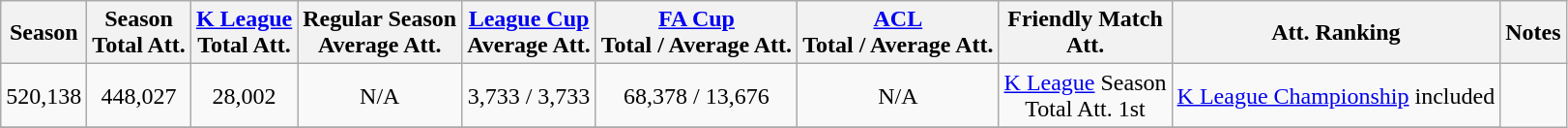<table class="wikitable" style="text-align:center">
<tr>
<th>Season</th>
<th>Season<br>Total Att.</th>
<th><a href='#'>K League</a><br>Total Att.</th>
<th>Regular Season<br>Average Att.</th>
<th><a href='#'>League Cup</a><br>Average Att.</th>
<th><a href='#'>FA Cup</a><br>Total / Average Att.</th>
<th><a href='#'>ACL</a><br>Total / Average Att.</th>
<th>Friendly Match<br> Att.</th>
<th>Att. Ranking</th>
<th>Notes</th>
</tr>
<tr>
<td>520,138</td>
<td>448,027</td>
<td>28,002</td>
<td>N/A</td>
<td>3,733 / 3,733</td>
<td>68,378 / 13,676</td>
<td>N/A</td>
<td><a href='#'>K League</a> Season<br>Total Att. 1st</td>
<td align=left><a href='#'>K League Championship</a> included</td>
</tr>
<tr>
</tr>
</table>
